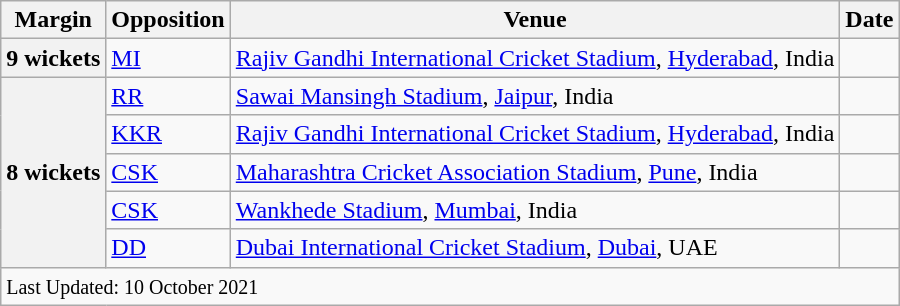<table class="wikitable">
<tr>
<th>Margin</th>
<th>Opposition</th>
<th>Venue</th>
<th>Date</th>
</tr>
<tr>
<th>9 wickets</th>
<td><a href='#'>MI</a></td>
<td><a href='#'>Rajiv Gandhi International Cricket Stadium</a>, <a href='#'>Hyderabad</a>, India</td>
<td></td>
</tr>
<tr>
<th rowspan=5>8 wickets</th>
<td><a href='#'>RR</a></td>
<td><a href='#'>Sawai Mansingh Stadium</a>, <a href='#'>Jaipur</a>, India</td>
<td></td>
</tr>
<tr>
<td><a href='#'>KKR</a></td>
<td><a href='#'>Rajiv Gandhi International Cricket Stadium</a>, <a href='#'>Hyderabad</a>, India</td>
<td></td>
</tr>
<tr>
<td><a href='#'>CSK</a></td>
<td><a href='#'>Maharashtra Cricket Association Stadium</a>, <a href='#'>Pune</a>, India</td>
<td></td>
</tr>
<tr>
<td><a href='#'>CSK</a></td>
<td><a href='#'>Wankhede Stadium</a>, <a href='#'>Mumbai</a>, India</td>
<td></td>
</tr>
<tr>
<td><a href='#'>DD</a></td>
<td><a href='#'>Dubai International Cricket Stadium</a>, <a href='#'>Dubai</a>, UAE</td>
<td></td>
</tr>
<tr class=sortbottom>
<td colspan=5><small>Last Updated: 10 October 2021</small></td>
</tr>
</table>
